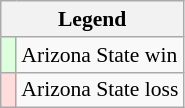<table class="wikitable" style="font-size:90%">
<tr>
<th colspan="2">Legend</th>
</tr>
<tr>
<td bgcolor=ddffdd> </td>
<td>Arizona State win</td>
</tr>
<tr>
<td bgcolor=ffdddd> </td>
<td>Arizona State loss</td>
</tr>
</table>
